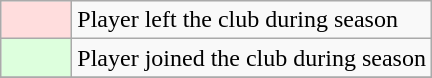<table class="wikitable">
<tr>
<td width=40; style="background-color:#ffdddd"></td>
<td>Player left the club during season</td>
</tr>
<tr>
<td width=40; style="background-color:#ddffdd"></td>
<td>Player joined the club during season</td>
</tr>
<tr>
</tr>
</table>
